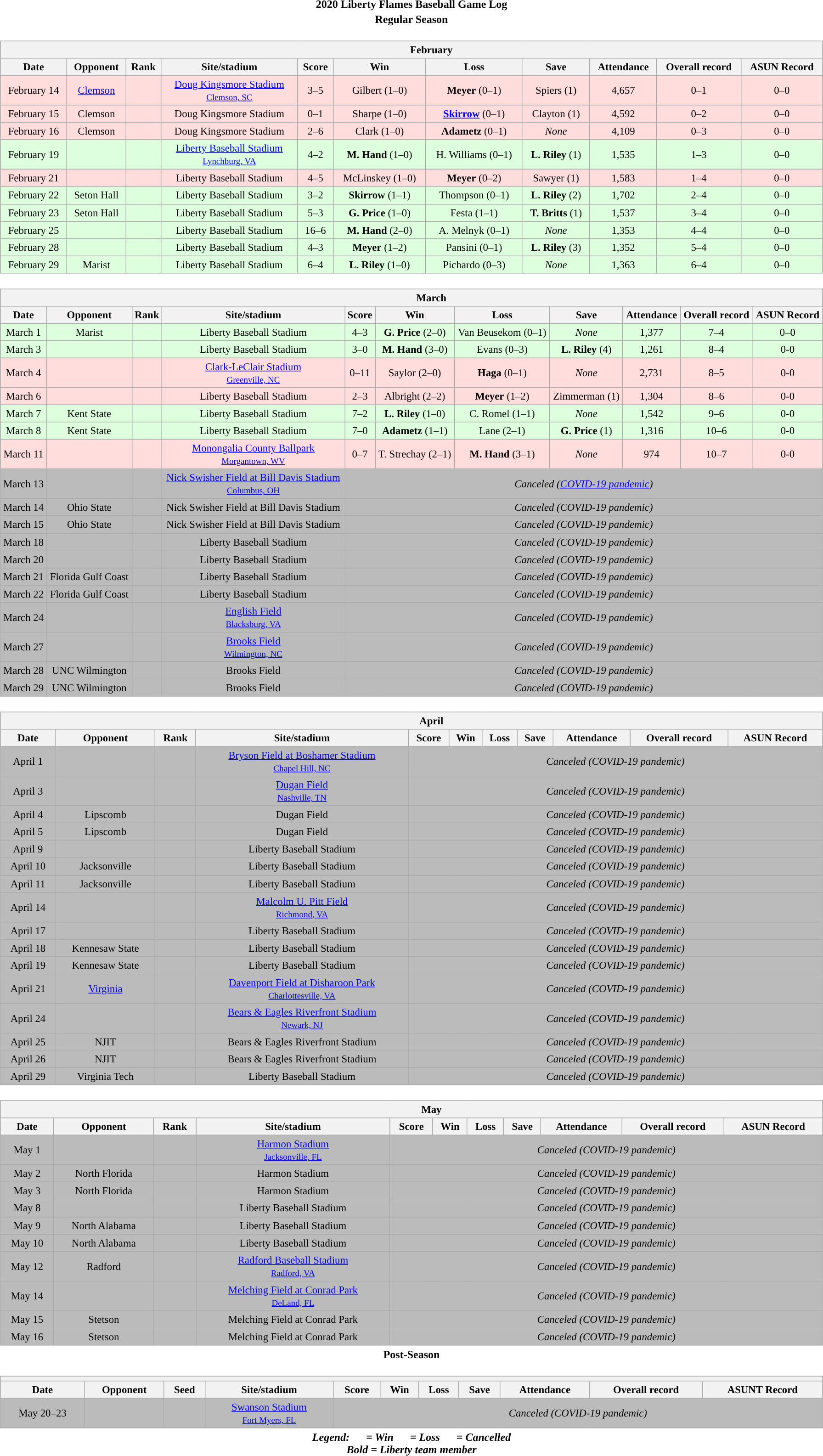<table class="toccolours" width=95% style="clear:both; margin:1.5em auto; text-align:center;">
<tr>
<th colspan=2>2020 Liberty Flames Baseball Game Log</th>
</tr>
<tr>
<th colspan=2>Regular Season</th>
</tr>
<tr valign="top">
<td><br><table class="wikitable collapsible" style="margin:auto; width:100%; text-align:center; font-size:95%">
<tr>
<th colspan=11 style="padding-left:4em;">February</th>
</tr>
<tr>
<th>Date</th>
<th>Opponent</th>
<th>Rank</th>
<th>Site/stadium</th>
<th>Score</th>
<th>Win</th>
<th>Loss</th>
<th>Save</th>
<th>Attendance</th>
<th>Overall record</th>
<th>ASUN Record</th>
</tr>
<tr align="center" bgcolor="ffdddd">
<td>February 14</td>
<td><a href='#'>Clemson</a></td>
<td></td>
<td><a href='#'>Doug Kingsmore Stadium</a><br><small><a href='#'>Clemson, SC</a></small></td>
<td>3–5</td>
<td>Gilbert (1–0)</td>
<td><strong>Meyer</strong> (0–1)</td>
<td>Spiers (1)</td>
<td>4,657</td>
<td>0–1</td>
<td>0–0</td>
</tr>
<tr align="center" bgcolor="ffdddd">
<td>February 15</td>
<td>Clemson</td>
<td></td>
<td>Doug Kingsmore Stadium</td>
<td>0–1</td>
<td>Sharpe (1–0)</td>
<td><strong><a href='#'>Skirrow</a></strong> (0–1)</td>
<td>Clayton (1)</td>
<td>4,592</td>
<td>0–2</td>
<td>0–0</td>
</tr>
<tr align="center" bgcolor="ffdddd">
<td>February 16</td>
<td>Clemson</td>
<td></td>
<td>Doug Kingsmore Stadium</td>
<td>2–6</td>
<td>Clark (1–0)</td>
<td><strong>Adametz</strong> (0–1)</td>
<td><em>None</em></td>
<td>4,109</td>
<td>0–3</td>
<td>0–0</td>
</tr>
<tr align="center" bgcolor="ddffdd">
<td>February 19</td>
<td></td>
<td></td>
<td><a href='#'>Liberty Baseball Stadium</a><br><small><a href='#'>Lynchburg, VA</a></small></td>
<td>4–2</td>
<td><strong>M. Hand</strong> (1–0)</td>
<td>H. Williams (0–1)</td>
<td><strong>L. Riley</strong> (1)</td>
<td>1,535</td>
<td>1–3</td>
<td>0–0</td>
</tr>
<tr align="center" bgcolor="ffdddd">
<td>February 21</td>
<td></td>
<td></td>
<td>Liberty Baseball Stadium</td>
<td>4–5</td>
<td>McLinskey (1–0)</td>
<td><strong>Meyer</strong> (0–2)</td>
<td>Sawyer (1)</td>
<td>1,583</td>
<td>1–4</td>
<td>0–0</td>
</tr>
<tr align="center" bgcolor="ddffdd">
<td>February 22</td>
<td>Seton Hall</td>
<td></td>
<td>Liberty Baseball Stadium</td>
<td>3–2</td>
<td><strong>Skirrow</strong> (1–1)</td>
<td>Thompson (0–1)</td>
<td><strong>L. Riley</strong> (2)</td>
<td>1,702</td>
<td>2–4</td>
<td>0–0</td>
</tr>
<tr align="center" bgcolor="ddffdd">
<td>February 23</td>
<td>Seton Hall</td>
<td></td>
<td>Liberty Baseball Stadium</td>
<td>5–3</td>
<td><strong>G. Price</strong> (1–0)</td>
<td>Festa (1–1)</td>
<td><strong>T. Britts</strong> (1)</td>
<td>1,537</td>
<td>3–4</td>
<td>0–0</td>
</tr>
<tr align="center" bgcolor="ddffdd">
<td>February 25</td>
<td></td>
<td></td>
<td>Liberty Baseball Stadium</td>
<td>16–6</td>
<td><strong>M. Hand</strong> (2–0)</td>
<td>A. Melnyk (0–1)</td>
<td><em>None</em></td>
<td>1,353</td>
<td>4–4</td>
<td>0–0</td>
</tr>
<tr align="center" bgcolor="ddffdd">
<td>February 28</td>
<td></td>
<td></td>
<td>Liberty Baseball Stadium</td>
<td>4–3</td>
<td><strong>Meyer</strong> (1–2)</td>
<td>Pansini (0–1)</td>
<td><strong>L. Riley</strong> (3)</td>
<td>1,352</td>
<td>5–4</td>
<td>0–0</td>
</tr>
<tr align="center" bgcolor="ddffdd">
<td>February 29</td>
<td>Marist</td>
<td></td>
<td>Liberty Baseball Stadium</td>
<td>6–4</td>
<td><strong>L. Riley</strong> (1–0)</td>
<td>Pichardo (0–3)</td>
<td><em>None</em></td>
<td>1,363</td>
<td>6–4</td>
<td>0–0</td>
</tr>
</table>
</td>
</tr>
<tr>
<td><br><table class="wikitable collapsible" style="margin:auto; width:100%; text-align:center; font-size:95%">
<tr>
<th colspan=11 style="padding-left:4em;">March</th>
</tr>
<tr>
<th>Date</th>
<th>Opponent</th>
<th>Rank</th>
<th>Site/stadium</th>
<th>Score</th>
<th>Win</th>
<th>Loss</th>
<th>Save</th>
<th>Attendance</th>
<th>Overall record</th>
<th>ASUN Record</th>
</tr>
<tr align="center" bgcolor="ddffdd">
<td>March 1</td>
<td>Marist</td>
<td></td>
<td>Liberty Baseball Stadium</td>
<td>4–3</td>
<td><strong>G. Price</strong> (2–0)</td>
<td>Van Beusekom (0–1)</td>
<td><em>None</em></td>
<td>1,377</td>
<td>7–4</td>
<td>0–0</td>
</tr>
<tr align="center" bgcolor="ddffdd">
<td>March 3</td>
<td></td>
<td></td>
<td>Liberty Baseball Stadium</td>
<td>3–0</td>
<td><strong>M. Hand</strong> (3–0)</td>
<td>Evans (0–3)</td>
<td><strong>L. Riley</strong> (4)</td>
<td>1,261</td>
<td>8–4</td>
<td>0-0</td>
</tr>
<tr align="center" bgcolor="ffdddd">
<td>March 4</td>
<td></td>
<td></td>
<td><a href='#'>Clark-LeClair Stadium</a><br><small><a href='#'>Greenville, NC</a></small></td>
<td>0–11</td>
<td>Saylor (2–0)</td>
<td><strong>Haga</strong> (0–1)</td>
<td><em>None</em></td>
<td>2,731</td>
<td>8–5</td>
<td>0-0</td>
</tr>
<tr align="center" bgcolor="ffdddd">
<td>March 6</td>
<td></td>
<td></td>
<td>Liberty Baseball Stadium</td>
<td>2–3</td>
<td>Albright (2–2)</td>
<td><strong>Meyer</strong> (1–2)</td>
<td>Zimmerman (1)</td>
<td>1,304</td>
<td>8–6</td>
<td>0-0</td>
</tr>
<tr align="center" bgcolor="ddffdd">
<td>March 7</td>
<td>Kent State</td>
<td></td>
<td>Liberty Baseball Stadium</td>
<td>7–2</td>
<td><strong>L. Riley</strong> (1–0)</td>
<td>C. Romel (1–1)</td>
<td><em>None</em></td>
<td>1,542</td>
<td>9–6</td>
<td>0-0</td>
</tr>
<tr align="center" bgcolor="ddffdd">
<td>March 8</td>
<td>Kent State</td>
<td></td>
<td>Liberty Baseball Stadium</td>
<td>7–0</td>
<td><strong>Adametz</strong> (1–1)</td>
<td>Lane (2–1)</td>
<td><strong>G. Price</strong> (1)</td>
<td>1,316</td>
<td>10–6</td>
<td>0-0</td>
</tr>
<tr align="center" bgcolor="ffdddd">
<td>March 11</td>
<td></td>
<td></td>
<td><a href='#'>Monongalia County Ballpark</a><br><small><a href='#'>Morgantown, WV</a></small></td>
<td>0–7</td>
<td>T. Strechay (2–1)</td>
<td><strong>M. Hand</strong> (3–1)</td>
<td><em>None</em></td>
<td>974</td>
<td>10–7</td>
<td>0-0</td>
</tr>
<tr align="center" bgcolor="bbbbbb">
<td>March 13</td>
<td></td>
<td></td>
<td><a href='#'>Nick Swisher Field at Bill Davis Stadium</a><br><small><a href='#'>Columbus, OH</a></small></td>
<td colspan=7><em>Canceled (<a href='#'>COVID-19 pandemic</a>)</em></td>
</tr>
<tr align="center" bgcolor="bbbbbb">
<td>March 14</td>
<td>Ohio State</td>
<td></td>
<td>Nick Swisher Field at Bill Davis Stadium</td>
<td colspan=7><em>Canceled (COVID-19 pandemic)</em></td>
</tr>
<tr align="center" bgcolor="bbbbbb">
<td>March 15</td>
<td>Ohio State</td>
<td></td>
<td>Nick Swisher Field at Bill Davis Stadium</td>
<td colspan=7><em>Canceled (COVID-19 pandemic)</em></td>
</tr>
<tr align="center" bgcolor="bbbbbb">
<td>March 18</td>
<td></td>
<td></td>
<td>Liberty Baseball Stadium</td>
<td colspan=7><em>Canceled (COVID-19 pandemic)</em></td>
</tr>
<tr align="center" bgcolor="bbbbbb">
<td>March 20</td>
<td></td>
<td></td>
<td>Liberty Baseball Stadium</td>
<td colspan=7><em>Canceled (COVID-19 pandemic)</em></td>
</tr>
<tr align="center" bgcolor="bbbbbb">
<td>March 21</td>
<td>Florida Gulf Coast</td>
<td></td>
<td>Liberty Baseball Stadium</td>
<td colspan=7><em>Canceled (COVID-19 pandemic)</em></td>
</tr>
<tr align="center" bgcolor="bbbbbb">
<td>March 22</td>
<td>Florida Gulf Coast</td>
<td></td>
<td>Liberty Baseball Stadium</td>
<td colspan=7><em>Canceled (COVID-19 pandemic)</em></td>
</tr>
<tr align="center" bgcolor="bbbbbb">
<td>March 24</td>
<td></td>
<td></td>
<td><a href='#'>English Field</a><br><small><a href='#'>Blacksburg, VA</a></small></td>
<td colspan=7><em>Canceled (COVID-19 pandemic)</em></td>
</tr>
<tr align="center" bgcolor="bbbbbb">
<td>March 27</td>
<td></td>
<td></td>
<td><a href='#'>Brooks Field</a><br><small><a href='#'>Wilmington, NC</a></small></td>
<td colspan=7><em>Canceled (COVID-19 pandemic)</em></td>
</tr>
<tr align="center" bgcolor="bbbbbb">
<td>March 28</td>
<td>UNC Wilmington</td>
<td></td>
<td>Brooks Field</td>
<td colspan=7><em>Canceled (COVID-19 pandemic)</em></td>
</tr>
<tr align="center" bgcolor="bbbbbb">
<td>March 29</td>
<td>UNC Wilmington</td>
<td></td>
<td>Brooks Field</td>
<td colspan=7><em>Canceled (COVID-19 pandemic)</em></td>
</tr>
</table>
</td>
</tr>
<tr>
<td><br><table class="wikitable collapsible" style="margin:auto; width:100%; text-align:center; font-size:95%">
<tr>
<th colspan=11 style="padding-left:4em;">April</th>
</tr>
<tr>
<th>Date</th>
<th>Opponent</th>
<th>Rank</th>
<th>Site/stadium</th>
<th>Score</th>
<th>Win</th>
<th>Loss</th>
<th>Save</th>
<th>Attendance</th>
<th>Overall record</th>
<th>ASUN Record</th>
</tr>
<tr align="center" bgcolor="bbbbbb">
<td>April 1</td>
<td></td>
<td></td>
<td><a href='#'>Bryson Field at Boshamer Stadium</a><br><small><a href='#'>Chapel Hill, NC</a></small></td>
<td colspan=7><em>Canceled (COVID-19 pandemic)</em></td>
</tr>
<tr align="center" bgcolor="bbbbbb">
<td>April 3</td>
<td></td>
<td></td>
<td><a href='#'>Dugan Field</a><br><small><a href='#'>Nashville, TN</a></small></td>
<td colspan=7><em>Canceled (COVID-19 pandemic)</em></td>
</tr>
<tr align="center" bgcolor="bbbbbb">
<td>April 4</td>
<td>Lipscomb</td>
<td></td>
<td>Dugan Field</td>
<td colspan=7><em>Canceled (COVID-19 pandemic)</em></td>
</tr>
<tr align="center" bgcolor="bbbbbb">
<td>April 5</td>
<td>Lipscomb</td>
<td></td>
<td>Dugan Field</td>
<td colspan=7><em>Canceled (COVID-19 pandemic)</em></td>
</tr>
<tr align="center" bgcolor="bbbbbb">
<td>April 9</td>
<td></td>
<td></td>
<td>Liberty Baseball Stadium</td>
<td colspan=7><em>Canceled (COVID-19 pandemic)</em></td>
</tr>
<tr align="center" bgcolor="bbbbbb">
<td>April 10</td>
<td>Jacksonville</td>
<td></td>
<td>Liberty Baseball Stadium</td>
<td colspan=7><em>Canceled (COVID-19 pandemic)</em></td>
</tr>
<tr align="center" bgcolor="bbbbbb">
<td>April 11</td>
<td>Jacksonville</td>
<td></td>
<td>Liberty Baseball Stadium</td>
<td colspan=7><em>Canceled (COVID-19 pandemic)</em></td>
</tr>
<tr align="center" bgcolor="bbbbbb">
<td>April 14</td>
<td></td>
<td></td>
<td><a href='#'>Malcolm U. Pitt Field</a><br><small><a href='#'>Richmond, VA</a></small></td>
<td colspan=7><em>Canceled (COVID-19 pandemic)</em></td>
</tr>
<tr align="center" bgcolor="bbbbbb">
<td>April 17</td>
<td></td>
<td></td>
<td>Liberty Baseball Stadium</td>
<td colspan=7><em>Canceled (COVID-19 pandemic)</em></td>
</tr>
<tr align="center" bgcolor="bbbbbb">
<td>April 18</td>
<td>Kennesaw State</td>
<td></td>
<td>Liberty Baseball Stadium</td>
<td colspan=7><em>Canceled (COVID-19 pandemic)</em></td>
</tr>
<tr align="center" bgcolor="bbbbbb">
<td>April 19</td>
<td>Kennesaw State</td>
<td></td>
<td>Liberty Baseball Stadium</td>
<td colspan=7><em>Canceled (COVID-19 pandemic)</em></td>
</tr>
<tr align="center" bgcolor="bbbbbb">
<td>April 21</td>
<td><a href='#'>Virginia</a></td>
<td></td>
<td><a href='#'>Davenport Field at Disharoon Park</a><br><small><a href='#'>Charlottesville, VA</a></small></td>
<td colspan=7><em>Canceled (COVID-19 pandemic)</em></td>
</tr>
<tr align="center" bgcolor="bbbbbb">
<td>April 24</td>
<td></td>
<td></td>
<td><a href='#'>Bears & Eagles Riverfront Stadium</a><br><small><a href='#'>Newark, NJ</a></small></td>
<td colspan=7><em>Canceled (COVID-19 pandemic)</em></td>
</tr>
<tr align="center" bgcolor="bbbbbb">
<td>April 25</td>
<td>NJIT</td>
<td></td>
<td>Bears & Eagles Riverfront Stadium</td>
<td colspan=7><em>Canceled (COVID-19 pandemic)</em></td>
</tr>
<tr align="center" bgcolor="bbbbbb">
<td>April 26</td>
<td>NJIT</td>
<td></td>
<td>Bears & Eagles Riverfront Stadium</td>
<td colspan=7><em>Canceled (COVID-19 pandemic)</em></td>
</tr>
<tr align="center" bgcolor="bbbbbb">
<td>April 29</td>
<td>Virginia Tech</td>
<td></td>
<td>Liberty Baseball Stadium</td>
<td colspan=7><em>Canceled (COVID-19 pandemic)</em></td>
</tr>
</table>
</td>
</tr>
<tr>
<td><br><table class="wikitable collapsible" style="margin:auto; width:100%; text-align:center; font-size:95%">
<tr>
<th colspan=11 style="padding-left:4em;">May</th>
</tr>
<tr>
<th>Date</th>
<th>Opponent</th>
<th>Rank</th>
<th>Site/stadium</th>
<th>Score</th>
<th>Win</th>
<th>Loss</th>
<th>Save</th>
<th>Attendance</th>
<th>Overall record</th>
<th>ASUN Record</th>
</tr>
<tr align="center" bgcolor="bbbbbb">
<td>May 1</td>
<td></td>
<td></td>
<td><a href='#'>Harmon Stadium</a><br><small><a href='#'>Jacksonville, FL</a></small></td>
<td colspan=7><em>Canceled (COVID-19 pandemic)</em></td>
</tr>
<tr align="center" bgcolor="bbbbbb">
<td>May 2</td>
<td>North Florida</td>
<td></td>
<td>Harmon Stadium</td>
<td colspan=7><em>Canceled (COVID-19 pandemic)</em></td>
</tr>
<tr align="center" bgcolor="bbbbbb">
<td>May 3</td>
<td>North Florida</td>
<td></td>
<td>Harmon Stadium</td>
<td colspan=7><em>Canceled (COVID-19 pandemic)</em></td>
</tr>
<tr align="center" bgcolor="bbbbbb">
<td>May 8</td>
<td></td>
<td></td>
<td>Liberty Baseball Stadium</td>
<td colspan=7><em>Canceled (COVID-19 pandemic)</em></td>
</tr>
<tr align="center" bgcolor="bbbbbb">
<td>May 9</td>
<td>North Alabama</td>
<td></td>
<td>Liberty Baseball Stadium</td>
<td colspan=7><em>Canceled (COVID-19 pandemic)</em></td>
</tr>
<tr align="center" bgcolor="bbbbbb">
<td>May 10</td>
<td>North Alabama</td>
<td></td>
<td>Liberty Baseball Stadium</td>
<td colspan=7><em>Canceled (COVID-19 pandemic)</em></td>
</tr>
<tr align="center" bgcolor="bbbbbb">
<td>May 12</td>
<td>Radford</td>
<td></td>
<td><a href='#'>Radford Baseball Stadium</a><br><small><a href='#'>Radford, VA</a></small></td>
<td colspan=7><em>Canceled (COVID-19 pandemic)</em></td>
</tr>
<tr align="center" bgcolor="bbbbbb">
<td>May 14</td>
<td></td>
<td></td>
<td><a href='#'>Melching Field at Conrad Park</a><br><small><a href='#'>DeLand, FL</a></small></td>
<td colspan=7><em>Canceled (COVID-19 pandemic)</em></td>
</tr>
<tr align="center" bgcolor="bbbbbb">
<td>May 15</td>
<td>Stetson</td>
<td></td>
<td>Melching Field at Conrad Park</td>
<td colspan=7><em>Canceled (COVID-19 pandemic)</em></td>
</tr>
<tr align="center" bgcolor="bbbbbb">
<td>May 16</td>
<td>Stetson</td>
<td></td>
<td>Melching Field at Conrad Park</td>
<td colspan=7><em>Canceled (COVID-19 pandemic)</em></td>
</tr>
</table>
</td>
</tr>
<tr>
<th colspan=2>Post-Season</th>
</tr>
<tr>
<td><br><table class="wikitable collapsible" style="margin:auto; width:100%; text-align:center; font-size:95%">
<tr>
<th colspan=11 style="padding-left:4em;"></th>
</tr>
<tr>
<th>Date</th>
<th>Opponent</th>
<th>Seed</th>
<th>Site/stadium</th>
<th>Score</th>
<th>Win</th>
<th>Loss</th>
<th>Save</th>
<th>Attendance</th>
<th>Overall record</th>
<th>ASUNT Record</th>
</tr>
<tr align="center" bgcolor="bbbbbb">
<td>May 20–23</td>
<td></td>
<td></td>
<td><a href='#'>Swanson Stadium</a><br><small><a href='#'>Fort Myers, FL</a></small></td>
<td colspan=7><em>Canceled (COVID-19 pandemic)</em></td>
</tr>
</table>
</td>
</tr>
<tr>
<th colspan=9><em>Legend:       = Win       = Loss       = Cancelled<br>Bold = Liberty team member</em></th>
</tr>
</table>
